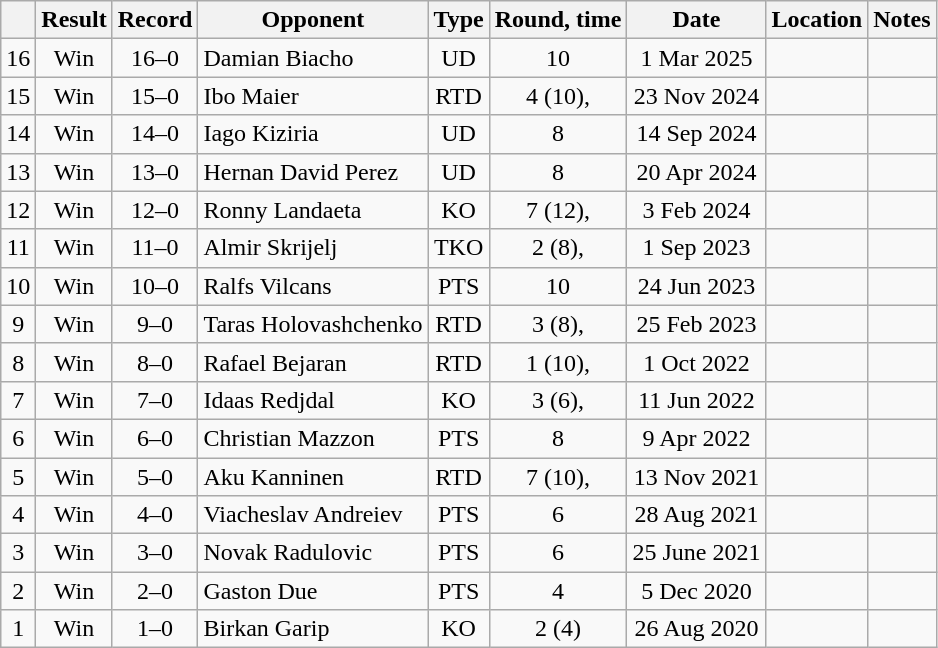<table class=wikitable style=text-align:center>
<tr>
<th></th>
<th>Result</th>
<th>Record</th>
<th>Opponent</th>
<th>Type</th>
<th>Round, time</th>
<th>Date</th>
<th>Location</th>
<th>Notes</th>
</tr>
<tr>
<td>16</td>
<td>Win</td>
<td>16–0</td>
<td align=left>Damian Biacho</td>
<td>UD</td>
<td>10</td>
<td>1 Mar 2025</td>
<td align=left></td>
<td align=left></td>
</tr>
<tr>
<td>15</td>
<td>Win</td>
<td>15–0</td>
<td align=left>Ibo Maier</td>
<td>RTD</td>
<td>4 (10), </td>
<td>23 Nov 2024</td>
<td align=left></td>
<td align=left></td>
</tr>
<tr>
<td>14</td>
<td>Win</td>
<td>14–0</td>
<td align=left>Iago Kiziria</td>
<td>UD</td>
<td>8</td>
<td>14 Sep 2024</td>
<td align=left></td>
<td align=left></td>
</tr>
<tr>
<td>13</td>
<td>Win</td>
<td>13–0</td>
<td align=left>Hernan David Perez</td>
<td>UD</td>
<td>8</td>
<td>20 Apr 2024</td>
<td align=left></td>
<td align=left></td>
</tr>
<tr>
<td>12</td>
<td>Win</td>
<td>12–0</td>
<td align=left>Ronny Landaeta</td>
<td>KO</td>
<td>7 (12), </td>
<td>3 Feb 2024</td>
<td align=left></td>
<td align=left></td>
</tr>
<tr>
<td>11</td>
<td>Win</td>
<td>11–0</td>
<td align=left>Almir Skrijelj</td>
<td>TKO</td>
<td>2 (8), </td>
<td>1 Sep 2023</td>
<td align=left></td>
<td align=left></td>
</tr>
<tr>
<td>10</td>
<td>Win</td>
<td>10–0</td>
<td align=left>Ralfs Vilcans</td>
<td>PTS</td>
<td>10</td>
<td>24 Jun 2023</td>
<td align=left></td>
<td align=left></td>
</tr>
<tr>
<td>9</td>
<td>Win</td>
<td>9–0</td>
<td align=left>Taras Holovashchenko</td>
<td>RTD</td>
<td>3 (8), </td>
<td>25 Feb 2023</td>
<td align=left></td>
<td align=left></td>
</tr>
<tr>
<td>8</td>
<td>Win</td>
<td>8–0</td>
<td align=left>Rafael Bejaran</td>
<td>RTD</td>
<td>1 (10), </td>
<td>1 Oct 2022</td>
<td align=left></td>
<td align=left></td>
</tr>
<tr>
<td>7</td>
<td>Win</td>
<td>7–0</td>
<td align=left>Idaas Redjdal</td>
<td>KO</td>
<td>3 (6), </td>
<td>11 Jun 2022</td>
<td align=left></td>
<td align=left></td>
</tr>
<tr>
<td>6</td>
<td>Win</td>
<td>6–0</td>
<td align=left>Christian Mazzon</td>
<td>PTS</td>
<td>8</td>
<td>9 Apr 2022</td>
<td align=left></td>
</tr>
<tr>
<td>5</td>
<td>Win</td>
<td>5–0</td>
<td align=left>Aku Kanninen</td>
<td>RTD</td>
<td>7 (10), </td>
<td>13 Nov 2021</td>
<td align=left></td>
<td align=left></td>
</tr>
<tr>
<td>4</td>
<td>Win</td>
<td>4–0</td>
<td align=left>Viacheslav Andreiev</td>
<td>PTS</td>
<td>6</td>
<td>28 Aug 2021</td>
<td align=left></td>
<td align=left></td>
</tr>
<tr>
<td>3</td>
<td>Win</td>
<td>3–0</td>
<td align=left>Novak Radulovic</td>
<td>PTS</td>
<td>6</td>
<td>25 June 2021</td>
<td align=left></td>
<td align=left></td>
</tr>
<tr>
<td>2</td>
<td>Win</td>
<td>2–0</td>
<td align=left>Gaston Due</td>
<td>PTS</td>
<td>4</td>
<td>5 Dec 2020</td>
<td align=left></td>
<td align=left></td>
</tr>
<tr>
<td>1</td>
<td>Win</td>
<td>1–0</td>
<td align=left>Birkan Garip</td>
<td>KO</td>
<td>2 (4) </td>
<td>26 Aug 2020</td>
<td align=left></td>
<td align=left></td>
</tr>
</table>
